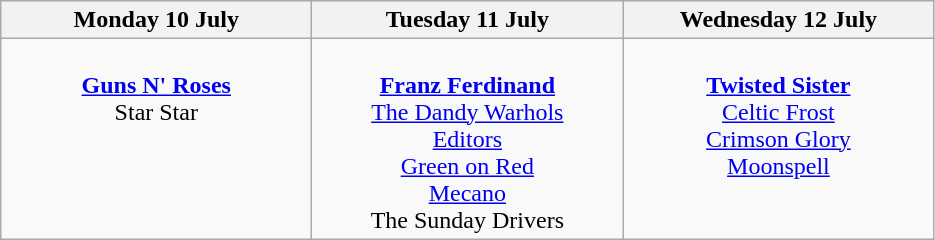<table class="wikitable">
<tr>
<th>Monday 10 July</th>
<th>Tuesday 11 July</th>
<th>Wednesday 12 July</th>
</tr>
<tr>
<td valign="top" align="center" width=200><br><strong><a href='#'>Guns N' Roses</a></strong>
<br>Star Star</td>
<td valign="top" align="center" width=200><br><strong><a href='#'>Franz Ferdinand</a></strong>
<br><a href='#'>The Dandy Warhols</a>
<br><a href='#'>Editors</a>
<br><a href='#'>Green on Red</a>
<br><a href='#'>Mecano</a>
<br>The Sunday Drivers</td>
<td valign="top" align="center" width=200><br><strong><a href='#'>Twisted Sister</a></strong>
<br><a href='#'>Celtic Frost</a>
<br><a href='#'>Crimson Glory</a>
<br><a href='#'>Moonspell</a></td>
</tr>
</table>
